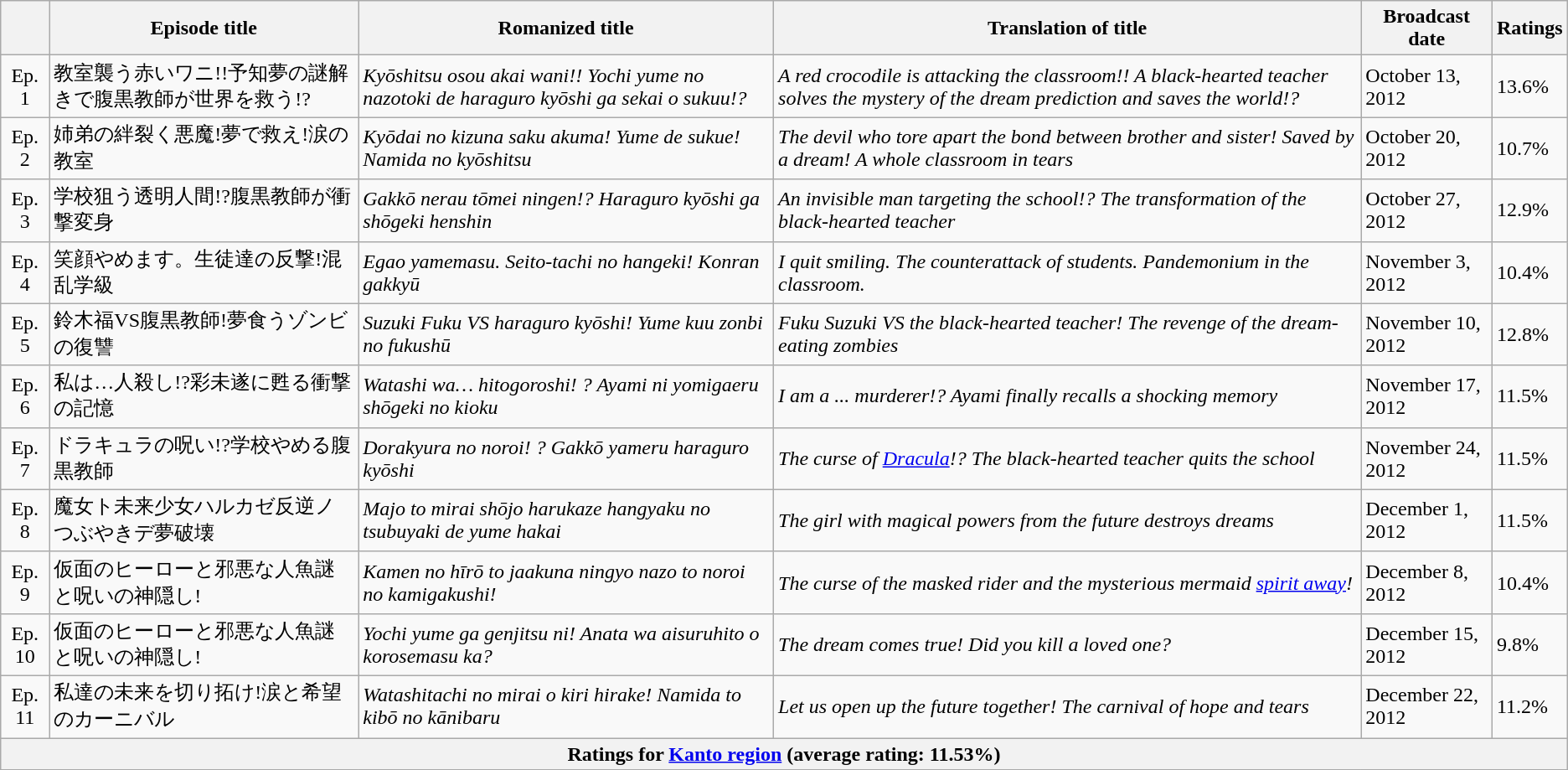<table class="wikitable" style="text-align:center">
<tr style="text-align:center">
<th></th>
<th>Episode title</th>
<th>Romanized title</th>
<th>Translation of title</th>
<th>Broadcast date</th>
<th>Ratings</th>
</tr>
<tr>
<td>Ep. 1</td>
<td align=left>教室襲う赤いワニ!!予知夢の謎解きで腹黒教師が世界を救う!?</td>
<td align=left><em>Kyōshitsu osou akai wani!! Yochi yume no nazotoki de haraguro kyōshi ga sekai o sukuu!?</em></td>
<td align=left><em>A red crocodile is attacking the classroom!! A black-hearted teacher solves the mystery of the dream prediction and saves the world!?</em></td>
<td align=left>October 13, 2012</td>
<td align=left>13.6%</td>
</tr>
<tr>
<td>Ep. 2</td>
<td align=left>姉弟の絆裂く悪魔!夢で救え!涙の教室</td>
<td align=left><em>Kyōdai no kizuna saku akuma! Yume de sukue! Namida no kyōshitsu</em></td>
<td align=left><em>The devil who tore apart the bond between brother and sister! Saved by a dream! A whole classroom in tears</em></td>
<td align=left>October 20, 2012</td>
<td align=left>10.7%</td>
</tr>
<tr>
<td>Ep. 3</td>
<td align=left>学校狙う透明人間!?腹黒教師が衝撃変身</td>
<td align=left><em>Gakkō nerau tōmei ningen!? Haraguro kyōshi ga shōgeki henshin</em></td>
<td align=left><em>An invisible man targeting the school!? The transformation of the black-hearted teacher</em></td>
<td align=left>October 27, 2012</td>
<td align=left>12.9%</td>
</tr>
<tr>
<td>Ep. 4</td>
<td align=left>笑顔やめます。生徒達の反撃!混乱学級</td>
<td align=left><em>Egao yamemasu. Seito-tachi no hangeki! Konran gakkyū</em></td>
<td align=left><em>I quit smiling. The counterattack of students. Pandemonium in the classroom.</em></td>
<td align=left>November 3, 2012</td>
<td align=left>10.4%</td>
</tr>
<tr>
<td>Ep. 5</td>
<td align=left>鈴木福VS腹黒教師!夢食うゾンビの復讐</td>
<td align=left><em>Suzuki Fuku VS haraguro kyōshi! Yume kuu zonbi no fukushū</em></td>
<td align=left><em>Fuku Suzuki VS the black-hearted teacher! The revenge of the dream-eating zombies</em></td>
<td align=left>November 10, 2012</td>
<td align=left>12.8%</td>
</tr>
<tr>
<td>Ep. 6</td>
<td align=left>私は…人殺し!?彩未遂に甦る衝撃の記憶</td>
<td align=left><em>Watashi wa… hitogoroshi! ? Ayami ni yomigaeru shōgeki no kioku</em></td>
<td align=left><em>I am a ... murderer!? Ayami finally recalls a shocking memory</em></td>
<td align=left>November 17, 2012</td>
<td align=left>11.5%</td>
</tr>
<tr>
<td>Ep. 7</td>
<td align=left>ドラキュラの呪い!?学校やめる腹黒教師</td>
<td align=left><em>Dorakyura no noroi! ? Gakkō yameru haraguro kyōshi</em></td>
<td align=left><em>The curse of <a href='#'>Dracula</a>!? The black-hearted teacher quits the school</em></td>
<td align=left>November 24, 2012</td>
<td align=left>11.5%</td>
</tr>
<tr>
<td>Ep. 8</td>
<td align=left>魔女ト未来少女ハルカゼ反逆ノつぶやきデ夢破壊</td>
<td align=left><em>Majo to mirai shōjo harukaze hangyaku no tsubuyaki de yume hakai</em></td>
<td align=left><em>The girl with magical powers from the future destroys dreams</em></td>
<td align=left>December 1, 2012</td>
<td align=left>11.5%</td>
</tr>
<tr>
<td>Ep. 9</td>
<td align=left>仮面のヒーローと邪悪な人魚謎と呪いの神隠し!</td>
<td align=left><em>Kamen no hīrō to jaakuna ningyo nazo to noroi no kamigakushi!</em></td>
<td align=left><em>The curse of the masked rider and the mysterious mermaid <a href='#'>spirit away</a>!</em></td>
<td align=left>December 8, 2012</td>
<td align=left>10.4%</td>
</tr>
<tr>
<td>Ep. 10</td>
<td align=left>仮面のヒーローと邪悪な人魚謎と呪いの神隠し!</td>
<td align=left><em>Yochi yume ga genjitsu ni! Anata wa aisuruhito o korosemasu ka?</em></td>
<td align=left><em>The dream comes true! Did you kill a loved one?</em></td>
<td align=left>December 15, 2012</td>
<td align=left>9.8%</td>
</tr>
<tr>
<td>Ep. 11</td>
<td align=left>私達の未来を切り拓け!涙と希望のカーニバル</td>
<td align=left><em>Watashitachi no mirai o kiri hirake! Namida to kibō no kānibaru</em></td>
<td align=left><em>Let us open up the future together! The carnival of hope and tears</em></td>
<td align=left>December 22, 2012</td>
<td align=left>11.2%</td>
</tr>
<tr>
<th colspan="6">Ratings for <a href='#'>Kanto region</a> (average rating: 11.53%)</th>
</tr>
<tr>
</tr>
</table>
